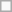<table style="float:center" class="wikitable"|>
<tr>
<td></td>
</tr>
</table>
